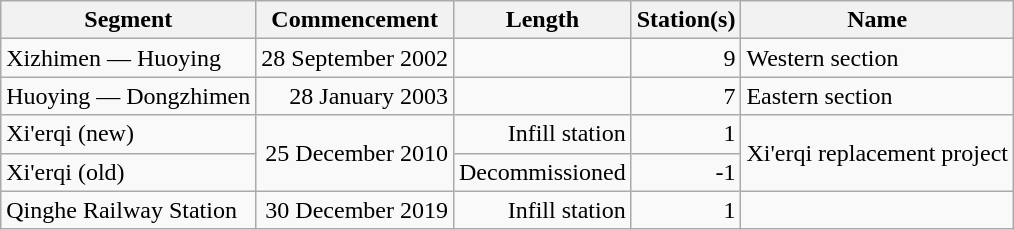<table class="wikitable" style="border-collapse: collapse; text-align: right;">
<tr>
<th>Segment</th>
<th>Commencement</th>
<th>Length</th>
<th>Station(s)</th>
<th>Name</th>
</tr>
<tr>
<td style="text-align: left;">Xizhimen — Huoying</td>
<td>28 September 2002</td>
<td></td>
<td>9</td>
<td style="text-align: left;">Western section</td>
</tr>
<tr>
<td style="text-align: left;">Huoying — Dongzhimen</td>
<td>28 January 2003</td>
<td></td>
<td>7</td>
<td style="text-align: left;">Eastern section</td>
</tr>
<tr>
<td style="text-align: left;">Xi'erqi (new)</td>
<td rowspan="2">25 December 2010</td>
<td>Infill station</td>
<td>1</td>
<td rowspan="2" style="text-align: left;">Xi'erqi replacement project</td>
</tr>
<tr>
<td style="text-align: left;">Xi'erqi (old)</td>
<td>Decommissioned</td>
<td>-1</td>
</tr>
<tr>
<td style="text-align: left;">Qinghe Railway Station</td>
<td>30 December 2019</td>
<td>Infill station</td>
<td>1</td>
<td></td>
</tr>
</table>
